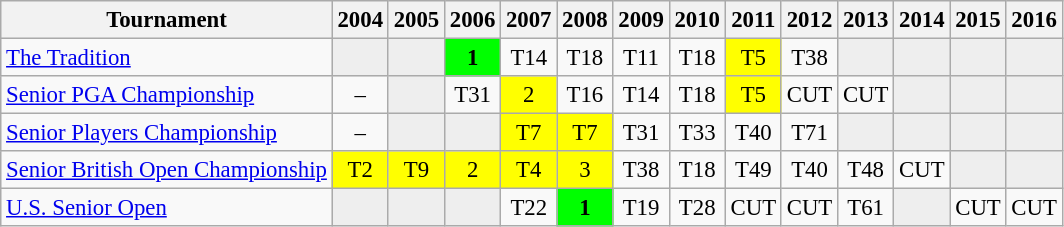<table class="wikitable" style="font-size:95%;text-align:center;">
<tr>
<th>Tournament</th>
<th>2004</th>
<th>2005</th>
<th>2006</th>
<th>2007</th>
<th>2008</th>
<th>2009</th>
<th>2010</th>
<th>2011</th>
<th>2012</th>
<th>2013</th>
<th>2014</th>
<th>2015</th>
<th>2016</th>
</tr>
<tr>
<td align=left><a href='#'>The Tradition</a></td>
<td style="background:#eeeeee;"></td>
<td style="background:#eeeeee;"></td>
<td style="background:lime;"><strong>1</strong></td>
<td>T14</td>
<td>T18</td>
<td>T11</td>
<td>T18</td>
<td style="background:yellow;">T5</td>
<td>T38</td>
<td style="background:#eeeeee;"></td>
<td style="background:#eeeeee;"></td>
<td style="background:#eeeeee;"></td>
<td style="background:#eeeeee;"></td>
</tr>
<tr>
<td align=left><a href='#'>Senior PGA Championship</a></td>
<td>–</td>
<td style="background:#eeeeee;"></td>
<td>T31</td>
<td style="background:yellow;">2</td>
<td>T16</td>
<td>T14</td>
<td>T18</td>
<td style="background:yellow;">T5</td>
<td>CUT</td>
<td>CUT</td>
<td style="background:#eeeeee;"></td>
<td style="background:#eeeeee;"></td>
<td style="background:#eeeeee;"></td>
</tr>
<tr>
<td align=left><a href='#'>Senior Players Championship</a></td>
<td>–</td>
<td style="background:#eeeeee;"></td>
<td style="background:#eeeeee;"></td>
<td style="background:yellow;">T7</td>
<td style="background:yellow;">T7</td>
<td>T31</td>
<td>T33</td>
<td>T40</td>
<td>T71</td>
<td style="background:#eeeeee;"></td>
<td style="background:#eeeeee;"></td>
<td style="background:#eeeeee;"></td>
<td style="background:#eeeeee;"></td>
</tr>
<tr>
<td align=left><a href='#'>Senior British Open Championship</a></td>
<td style="background:yellow;">T2</td>
<td style="background:yellow;">T9</td>
<td style="background:yellow;">2</td>
<td style="background:yellow;">T4</td>
<td style="background:yellow;">3</td>
<td>T38</td>
<td>T18</td>
<td>T49</td>
<td>T40</td>
<td>T48</td>
<td>CUT</td>
<td style="background:#eeeeee;"></td>
<td style="background:#eeeeee;"></td>
</tr>
<tr>
<td align=left><a href='#'>U.S. Senior Open</a></td>
<td style="background:#eeeeee;"></td>
<td style="background:#eeeeee;"></td>
<td style="background:#eeeeee;"></td>
<td>T22</td>
<td style="background:lime;"><strong>1</strong></td>
<td>T19</td>
<td>T28</td>
<td>CUT</td>
<td>CUT</td>
<td>T61</td>
<td style="background:#eeeeee;"></td>
<td>CUT</td>
<td>CUT</td>
</tr>
</table>
